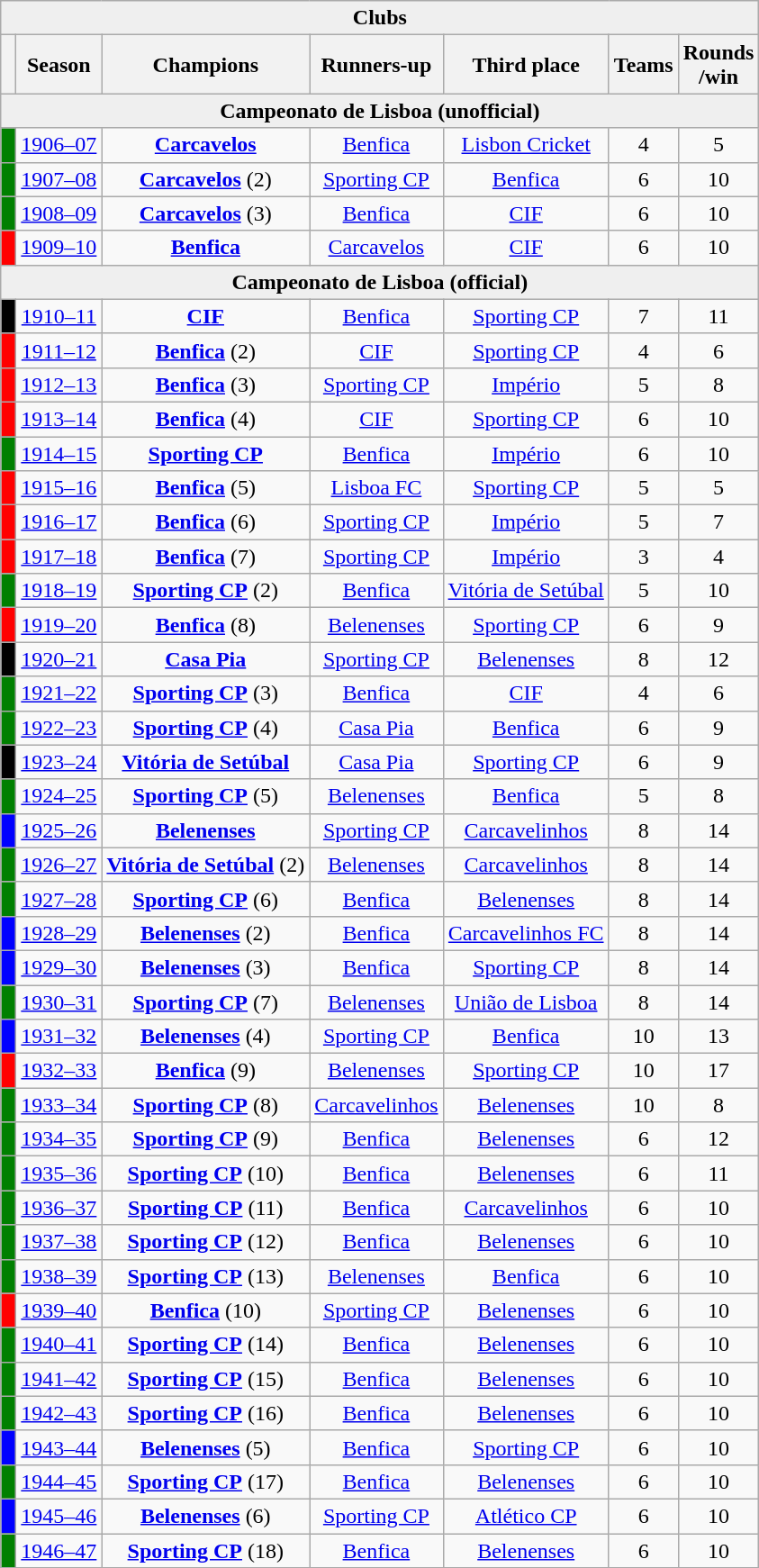<table class="wikitable">
<tr>
<th style="background:#efefef;" colspan="7">Clubs</th>
</tr>
<tr align=center>
<th></th>
<th>Season</th>
<th>Champions</th>
<th>Runners-up</th>
<th>Third place</th>
<th>Teams</th>
<th>Rounds<br>/win</th>
</tr>
<tr>
<th style="background:#efefef;" colspan="7">Campeonato de Lisboa (unofficial)</th>
</tr>
<tr align=center>
<td bgcolor=green> </td>
<td><a href='#'>1906–07</a></td>
<td><strong><a href='#'>Carcavelos</a></strong></td>
<td><a href='#'>Benfica</a></td>
<td><a href='#'>Lisbon Cricket</a></td>
<td>4</td>
<td>5</td>
</tr>
<tr align=center>
<td bgcolor=green> </td>
<td><a href='#'>1907–08</a></td>
<td><strong><a href='#'>Carcavelos</a></strong> (2)</td>
<td><a href='#'>Sporting CP</a></td>
<td><a href='#'>Benfica</a></td>
<td>6</td>
<td>10</td>
</tr>
<tr align=center>
<td bgcolor=green> </td>
<td><a href='#'>1908–09</a></td>
<td><strong><a href='#'>Carcavelos</a></strong> (3)</td>
<td><a href='#'>Benfica</a></td>
<td><a href='#'>CIF</a></td>
<td>6</td>
<td>10</td>
</tr>
<tr align=center>
<td bgcolor=red> </td>
<td><a href='#'>1909–10</a></td>
<td><strong><a href='#'>Benfica</a></strong></td>
<td><a href='#'>Carcavelos</a></td>
<td><a href='#'>CIF</a></td>
<td>6</td>
<td>10</td>
</tr>
<tr>
<th style="background:#efefef;" colspan="7">Campeonato de Lisboa (official)</th>
</tr>
<tr align=center>
<td bgcolor=black> </td>
<td><a href='#'>1910–11</a></td>
<td><strong><a href='#'>CIF</a></strong></td>
<td><a href='#'>Benfica</a></td>
<td><a href='#'>Sporting CP</a></td>
<td>7</td>
<td>11</td>
</tr>
<tr align=center>
<td bgcolor=red> </td>
<td><a href='#'>1911–12</a></td>
<td><strong><a href='#'>Benfica</a></strong> (2)</td>
<td><a href='#'>CIF</a></td>
<td><a href='#'>Sporting CP</a></td>
<td>4</td>
<td>6</td>
</tr>
<tr align=center>
<td bgcolor=red> </td>
<td><a href='#'>1912–13</a></td>
<td><strong><a href='#'>Benfica</a></strong> (3)</td>
<td><a href='#'>Sporting CP</a></td>
<td><a href='#'>Império</a></td>
<td>5</td>
<td>8</td>
</tr>
<tr align=center>
<td bgcolor=red> </td>
<td><a href='#'>1913–14</a></td>
<td><strong><a href='#'>Benfica</a></strong> (4)</td>
<td><a href='#'>CIF</a></td>
<td><a href='#'>Sporting CP</a></td>
<td>6</td>
<td>10</td>
</tr>
<tr align=center>
<td bgcolor=green> </td>
<td><a href='#'>1914–15</a></td>
<td><strong><a href='#'>Sporting CP</a></strong></td>
<td><a href='#'>Benfica</a></td>
<td><a href='#'>Império</a></td>
<td>6</td>
<td>10</td>
</tr>
<tr align=center>
<td bgcolor=red> </td>
<td><a href='#'>1915–16</a></td>
<td><strong><a href='#'>Benfica</a></strong> (5)</td>
<td><a href='#'>Lisboa FC</a></td>
<td><a href='#'>Sporting CP</a></td>
<td>5</td>
<td>5</td>
</tr>
<tr align=center>
<td bgcolor=red> </td>
<td><a href='#'>1916–17</a></td>
<td><strong><a href='#'>Benfica</a></strong> (6)</td>
<td><a href='#'>Sporting CP</a></td>
<td><a href='#'>Império</a></td>
<td>5</td>
<td>7</td>
</tr>
<tr align=center>
<td bgcolor=red> </td>
<td><a href='#'>1917–18</a></td>
<td><strong><a href='#'>Benfica</a></strong> (7)</td>
<td><a href='#'>Sporting CP</a></td>
<td><a href='#'>Império</a></td>
<td>3</td>
<td>4</td>
</tr>
<tr align=center>
<td bgcolor=green> </td>
<td><a href='#'>1918–19</a></td>
<td><strong><a href='#'>Sporting CP</a></strong> (2)</td>
<td><a href='#'>Benfica</a></td>
<td><a href='#'>Vitória de Setúbal</a></td>
<td>5</td>
<td>10</td>
</tr>
<tr align=center>
<td bgcolor=red> </td>
<td><a href='#'>1919–20</a></td>
<td><strong><a href='#'>Benfica</a></strong> (8)</td>
<td><a href='#'>Belenenses</a></td>
<td><a href='#'>Sporting CP</a></td>
<td>6</td>
<td>9</td>
</tr>
<tr align=center>
<td bgcolor=black> </td>
<td><a href='#'>1920–21</a></td>
<td><strong><a href='#'>Casa Pia</a></strong></td>
<td><a href='#'>Sporting CP</a></td>
<td><a href='#'>Belenenses</a></td>
<td>8</td>
<td>12</td>
</tr>
<tr align=center>
<td bgcolor=green> </td>
<td><a href='#'>1921–22</a></td>
<td><strong><a href='#'>Sporting CP</a></strong> (3)</td>
<td><a href='#'>Benfica</a></td>
<td><a href='#'>CIF</a></td>
<td>4</td>
<td>6</td>
</tr>
<tr align=center>
<td bgcolor=green> </td>
<td><a href='#'>1922–23</a></td>
<td><strong><a href='#'>Sporting CP</a></strong> (4)</td>
<td><a href='#'>Casa Pia</a></td>
<td><a href='#'>Benfica</a></td>
<td>6</td>
<td>9</td>
</tr>
<tr align=center>
<td bgcolor=black> </td>
<td><a href='#'>1923–24</a></td>
<td><strong><a href='#'>Vitória de Setúbal</a></strong></td>
<td><a href='#'>Casa Pia</a></td>
<td><a href='#'>Sporting CP</a></td>
<td>6</td>
<td>9</td>
</tr>
<tr align=center>
<td bgcolor=green> </td>
<td><a href='#'>1924–25</a></td>
<td><strong><a href='#'>Sporting CP</a></strong> (5)</td>
<td><a href='#'>Belenenses</a></td>
<td><a href='#'>Benfica</a></td>
<td>5</td>
<td>8</td>
</tr>
<tr align=center>
<td bgcolor=blue> </td>
<td><a href='#'>1925–26</a></td>
<td><strong><a href='#'>Belenenses</a></strong></td>
<td><a href='#'>Sporting CP</a></td>
<td><a href='#'>Carcavelinhos</a></td>
<td>8</td>
<td>14</td>
</tr>
<tr align=center>
<td bgcolor=green> </td>
<td><a href='#'>1926–27</a></td>
<td><strong><a href='#'>Vitória de Setúbal</a></strong> (2)</td>
<td><a href='#'>Belenenses</a></td>
<td><a href='#'>Carcavelinhos</a></td>
<td>8</td>
<td>14</td>
</tr>
<tr align=center>
<td bgcolor=green> </td>
<td><a href='#'>1927–28</a></td>
<td><strong><a href='#'>Sporting CP</a></strong> (6)</td>
<td><a href='#'>Benfica</a></td>
<td><a href='#'>Belenenses</a></td>
<td>8</td>
<td>14</td>
</tr>
<tr align=center>
<td bgcolor=blue> </td>
<td><a href='#'>1928–29</a></td>
<td><strong><a href='#'>Belenenses</a></strong> (2)</td>
<td><a href='#'>Benfica</a></td>
<td><a href='#'>Carcavelinhos FC</a></td>
<td>8</td>
<td>14</td>
</tr>
<tr align=center>
<td bgcolor=blue> </td>
<td><a href='#'>1929–30</a></td>
<td><strong><a href='#'>Belenenses</a></strong> (3)</td>
<td><a href='#'>Benfica</a></td>
<td><a href='#'>Sporting CP</a></td>
<td>8</td>
<td>14</td>
</tr>
<tr align=center>
<td bgcolor=green> </td>
<td><a href='#'>1930–31</a></td>
<td><strong><a href='#'>Sporting CP</a></strong> (7)</td>
<td><a href='#'>Belenenses</a></td>
<td><a href='#'>União de Lisboa</a></td>
<td>8</td>
<td>14</td>
</tr>
<tr align=center>
<td bgcolor=blue> </td>
<td><a href='#'>1931–32</a></td>
<td><strong><a href='#'>Belenenses</a></strong> (4)</td>
<td><a href='#'>Sporting CP</a></td>
<td><a href='#'>Benfica</a></td>
<td>10</td>
<td>13</td>
</tr>
<tr align=center>
<td bgcolor=red> </td>
<td><a href='#'>1932–33</a></td>
<td><strong><a href='#'>Benfica</a></strong> (9)</td>
<td><a href='#'>Belenenses</a></td>
<td><a href='#'>Sporting CP</a></td>
<td>10</td>
<td>17</td>
</tr>
<tr align=center>
<td bgcolor=green> </td>
<td><a href='#'>1933–34</a></td>
<td><strong><a href='#'>Sporting CP</a></strong> (8)</td>
<td><a href='#'>Carcavelinhos</a></td>
<td><a href='#'>Belenenses</a></td>
<td>10</td>
<td>8</td>
</tr>
<tr align=center>
<td bgcolor=green> </td>
<td><a href='#'>1934–35</a></td>
<td><strong><a href='#'>Sporting CP</a></strong> (9)</td>
<td><a href='#'>Benfica</a></td>
<td><a href='#'>Belenenses</a></td>
<td>6</td>
<td>12</td>
</tr>
<tr align=center>
<td bgcolor=green> </td>
<td><a href='#'>1935–36</a></td>
<td><strong><a href='#'>Sporting CP</a></strong> (10)</td>
<td><a href='#'>Benfica</a></td>
<td><a href='#'>Belenenses</a></td>
<td>6</td>
<td>11</td>
</tr>
<tr align=center>
<td bgcolor=green> </td>
<td><a href='#'>1936–37</a></td>
<td><strong><a href='#'>Sporting CP</a></strong> (11)</td>
<td><a href='#'>Benfica</a></td>
<td><a href='#'>Carcavelinhos</a></td>
<td>6</td>
<td>10</td>
</tr>
<tr align=center>
<td bgcolor=green> </td>
<td><a href='#'>1937–38</a></td>
<td><strong><a href='#'>Sporting CP</a></strong> (12)</td>
<td><a href='#'>Benfica</a></td>
<td><a href='#'>Belenenses</a></td>
<td>6</td>
<td>10</td>
</tr>
<tr align=center>
<td bgcolor=green> </td>
<td><a href='#'>1938–39</a></td>
<td><strong><a href='#'>Sporting CP</a></strong> (13)</td>
<td><a href='#'>Belenenses</a></td>
<td><a href='#'>Benfica</a></td>
<td>6</td>
<td>10</td>
</tr>
<tr align=center>
<td bgcolor=red> </td>
<td><a href='#'>1939–40</a></td>
<td><strong><a href='#'>Benfica</a></strong> (10)</td>
<td><a href='#'>Sporting CP</a></td>
<td><a href='#'>Belenenses</a></td>
<td>6</td>
<td>10</td>
</tr>
<tr align=center>
<td bgcolor=green> </td>
<td><a href='#'>1940–41</a></td>
<td><strong><a href='#'>Sporting CP</a></strong> (14)</td>
<td><a href='#'>Benfica</a></td>
<td><a href='#'>Belenenses</a></td>
<td>6</td>
<td>10</td>
</tr>
<tr align=center>
<td bgcolor=green> </td>
<td><a href='#'>1941–42</a></td>
<td><strong><a href='#'>Sporting CP</a></strong> (15)</td>
<td><a href='#'>Benfica</a></td>
<td><a href='#'>Belenenses</a></td>
<td>6</td>
<td>10</td>
</tr>
<tr align=center>
<td bgcolor=green> </td>
<td><a href='#'>1942–43</a></td>
<td><strong><a href='#'>Sporting CP</a></strong> (16)</td>
<td><a href='#'>Benfica</a></td>
<td><a href='#'>Belenenses</a></td>
<td>6</td>
<td>10</td>
</tr>
<tr align=center>
<td bgcolor=blue> </td>
<td><a href='#'>1943–44</a></td>
<td><strong><a href='#'>Belenenses</a></strong> (5)</td>
<td><a href='#'>Benfica</a></td>
<td><a href='#'>Sporting CP</a></td>
<td>6</td>
<td>10</td>
</tr>
<tr align=center>
<td bgcolor=green> </td>
<td><a href='#'>1944–45</a></td>
<td><strong><a href='#'>Sporting CP</a></strong> (17)</td>
<td><a href='#'>Benfica</a></td>
<td><a href='#'>Belenenses</a></td>
<td>6</td>
<td>10</td>
</tr>
<tr align=center>
<td bgcolor=blue> </td>
<td><a href='#'>1945–46</a></td>
<td><strong><a href='#'>Belenenses</a></strong> (6)</td>
<td><a href='#'>Sporting CP</a></td>
<td><a href='#'>Atlético CP</a></td>
<td>6</td>
<td>10</td>
</tr>
<tr align=center>
<td bgcolor=green> </td>
<td><a href='#'>1946–47</a></td>
<td><strong><a href='#'>Sporting CP</a></strong> (18)</td>
<td><a href='#'>Benfica</a></td>
<td><a href='#'>Belenenses</a></td>
<td>6</td>
<td>10</td>
</tr>
<tr align=center>
</tr>
</table>
